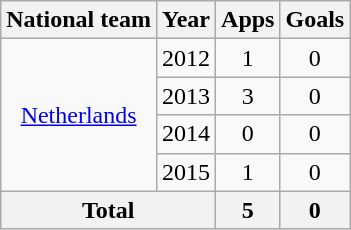<table class="wikitable" style="text-align:center">
<tr>
<th>National team</th>
<th>Year</th>
<th>Apps</th>
<th>Goals</th>
</tr>
<tr>
<td rowspan="4"><a href='#'>Netherlands</a></td>
<td>2012</td>
<td>1</td>
<td>0</td>
</tr>
<tr>
<td>2013</td>
<td>3</td>
<td>0</td>
</tr>
<tr>
<td>2014</td>
<td>0</td>
<td>0</td>
</tr>
<tr>
<td>2015</td>
<td>1</td>
<td>0</td>
</tr>
<tr>
<th colspan="2">Total</th>
<th>5</th>
<th>0</th>
</tr>
</table>
